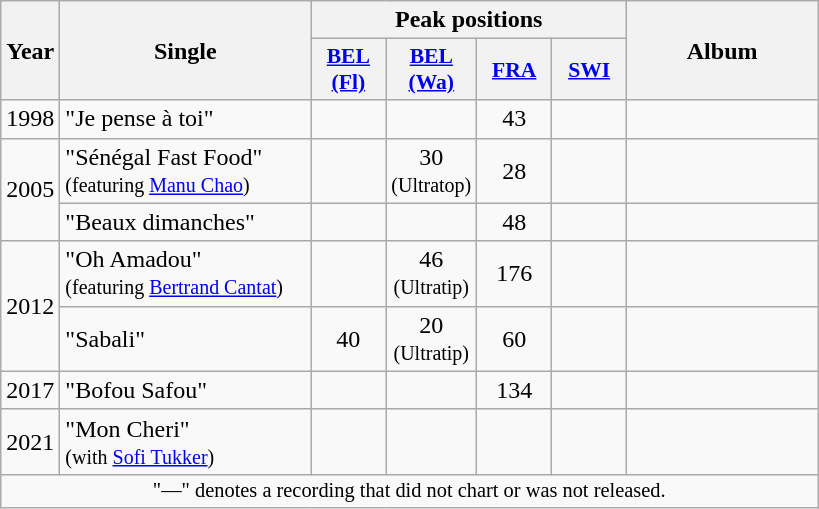<table class="wikitable plainrowheaders">
<tr>
<th align="center" rowspan="2" width="10">Year</th>
<th align="center" rowspan="2" width="160">Single</th>
<th align="center" colspan="4" width="30">Peak positions</th>
<th align="center" rowspan="2" width="120">Album</th>
</tr>
<tr>
<th scope="col" style="width:3em;font-size:90%;"><a href='#'>BEL<br>(Fl)</a><br></th>
<th scope="col" style="width:3em;font-size:90%;"><a href='#'>BEL<br>(Wa)</a><br></th>
<th scope="col" style="width:3em;font-size:90%;"><a href='#'>FRA</a><br></th>
<th scope="col" style="width:3em;font-size:90%;"><a href='#'>SWI</a><br></th>
</tr>
<tr>
<td align="center">1998</td>
<td>"Je pense à toi"</td>
<td align="center"></td>
<td align="center"></td>
<td align="center">43</td>
<td align="center"></td>
<td align="center"></td>
</tr>
<tr>
<td align="center" rowspan="2">2005</td>
<td>"Sénégal Fast Food"<br><small>(featuring <a href='#'>Manu Chao</a>)</small></td>
<td align="center"></td>
<td align="center">30<br><small>(Ultratop)</small></td>
<td align="center">28</td>
<td align="center"></td>
<td align="center"></td>
</tr>
<tr>
<td>"Beaux dimanches"</td>
<td align="center"></td>
<td align="center"></td>
<td align="center">48</td>
<td align="center"></td>
<td align="center"></td>
</tr>
<tr>
<td align="center" rowspan="2">2012</td>
<td>"Oh Amadou"<br><small>(featuring <a href='#'>Bertrand Cantat</a>)</small></td>
<td align="center"></td>
<td align="center">46<br><small>(Ultratip)</small></td>
<td align="center">176</td>
<td align="center"></td>
<td align="center"></td>
</tr>
<tr>
<td>"Sabali"</td>
<td align="center">40</td>
<td align="center">20<br><small>(Ultratip)</small></td>
<td align="center">60</td>
<td align="center"></td>
<td align="center"></td>
</tr>
<tr>
<td align="center">2017</td>
<td>"Bofou Safou"</td>
<td align="center"></td>
<td align="center"></td>
<td align="center">134<br></td>
<td align="center"></td>
<td align="center"></td>
</tr>
<tr>
<td align="center">2021</td>
<td>"Mon Cheri"<br><small>(with <a href='#'>Sofi Tukker</a>)</small></td>
<td align="center"></td>
<td align="center"></td>
<td align="center"></td>
<td align="center"></td>
<td align="center"></td>
</tr>
<tr>
<td colspan="7" style="text-align:center;font-size:85%">"—" denotes a recording that did not chart or was not released.</td>
</tr>
</table>
